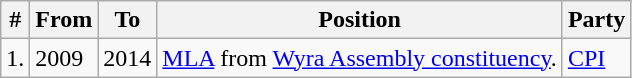<table class="wikitable">
<tr>
<th>#</th>
<th>From</th>
<th>To</th>
<th>Position</th>
<th>Party</th>
</tr>
<tr>
<td>1.</td>
<td>2009</td>
<td>2014</td>
<td><a href='#'>MLA</a> from <a href='#'>Wyra Assembly constituency</a>.</td>
<td><a href='#'>CPI</a></td>
</tr>
</table>
